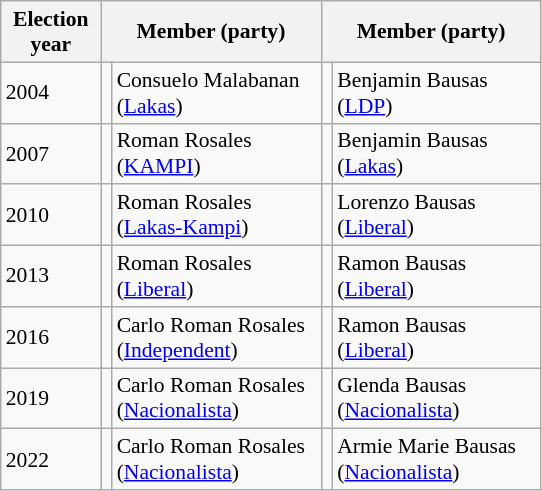<table class=wikitable style="font-size:90%">
<tr>
<th width=60px>Election<br>year</th>
<th colspan=2 width=140px>Member (party)</th>
<th colspan=2 width=140px>Member (party)</th>
</tr>
<tr>
<td>2004</td>
<td bgcolor=></td>
<td>Consuelo Malabanan<br>(<a href='#'>Lakas</a>)</td>
<td bgcolor=></td>
<td>Benjamin Bausas<br>(<a href='#'>LDP</a>)</td>
</tr>
<tr>
<td>2007</td>
<td bgcolor=></td>
<td>Roman Rosales<br>(<a href='#'>KAMPI</a>)</td>
<td bgcolor=></td>
<td>Benjamin Bausas<br>(<a href='#'>Lakas</a>)</td>
</tr>
<tr>
<td>2010</td>
<td bgcolor=></td>
<td>Roman Rosales<br>(<a href='#'>Lakas-Kampi</a>)</td>
<td bgcolor=></td>
<td>Lorenzo Bausas<br>(<a href='#'>Liberal</a>)</td>
</tr>
<tr>
<td>2013</td>
<td bgcolor=></td>
<td>Roman Rosales<br>(<a href='#'>Liberal</a>)</td>
<td bgcolor=></td>
<td>Ramon Bausas<br>(<a href='#'>Liberal</a>)</td>
</tr>
<tr>
<td>2016</td>
<td bgcolor=></td>
<td>Carlo Roman Rosales<br>(<a href='#'>Independent</a>)</td>
<td bgcolor=></td>
<td>Ramon Bausas<br>(<a href='#'>Liberal</a>)</td>
</tr>
<tr>
<td>2019</td>
<td bgcolor=></td>
<td>Carlo Roman Rosales<br>(<a href='#'>Nacionalista</a>)</td>
<td bgcolor=></td>
<td>Glenda Bausas<br>(<a href='#'>Nacionalista</a>)</td>
</tr>
<tr>
<td>2022</td>
<td bgcolor=></td>
<td>Carlo Roman Rosales<br>(<a href='#'>Nacionalista</a>)</td>
<td bgcolor=></td>
<td>Armie Marie Bausas<br>(<a href='#'>Nacionalista</a>)</td>
</tr>
</table>
